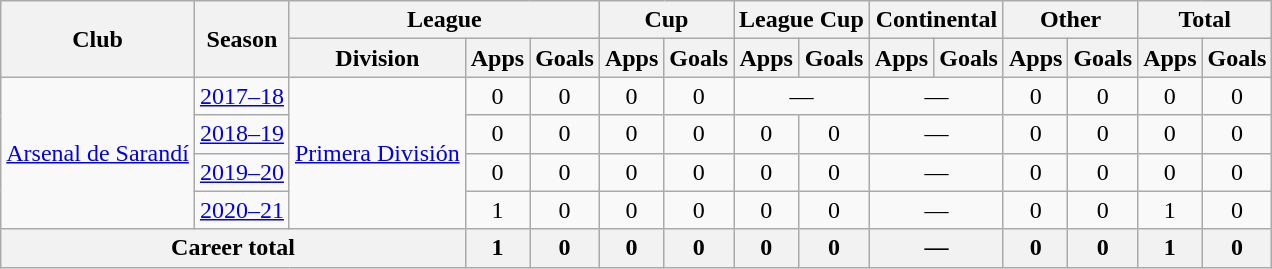<table class="wikitable" style="text-align:center">
<tr>
<th rowspan="2">Club</th>
<th rowspan="2">Season</th>
<th colspan="3">League</th>
<th colspan="2">Cup</th>
<th colspan="2">League Cup</th>
<th colspan="2">Continental</th>
<th colspan="2">Other</th>
<th colspan="2">Total</th>
</tr>
<tr>
<th>Division</th>
<th>Apps</th>
<th>Goals</th>
<th>Apps</th>
<th>Goals</th>
<th>Apps</th>
<th>Goals</th>
<th>Apps</th>
<th>Goals</th>
<th>Apps</th>
<th>Goals</th>
<th>Apps</th>
<th>Goals</th>
</tr>
<tr>
<td rowspan="4"><a href='#'>Arsenal de Sarandí</a></td>
<td><a href='#'>2017–18</a></td>
<td rowspan="4"><a href='#'>Primera División</a></td>
<td>0</td>
<td>0</td>
<td>0</td>
<td>0</td>
<td colspan="2">—</td>
<td colspan="2">—</td>
<td>0</td>
<td>0</td>
<td>0</td>
<td>0</td>
</tr>
<tr>
<td><a href='#'>2018–19</a></td>
<td>0</td>
<td>0</td>
<td>0</td>
<td>0</td>
<td>0</td>
<td>0</td>
<td colspan="2">—</td>
<td>0</td>
<td>0</td>
<td>0</td>
<td>0</td>
</tr>
<tr>
<td><a href='#'>2019–20</a></td>
<td>0</td>
<td>0</td>
<td>0</td>
<td>0</td>
<td>0</td>
<td>0</td>
<td colspan="2">—</td>
<td>0</td>
<td>0</td>
<td>0</td>
<td>0</td>
</tr>
<tr>
<td><a href='#'>2020–21</a></td>
<td>1</td>
<td>0</td>
<td>0</td>
<td>0</td>
<td>0</td>
<td>0</td>
<td colspan="2">—</td>
<td>0</td>
<td>0</td>
<td>1</td>
<td>0</td>
</tr>
<tr>
<th colspan="3">Career total</th>
<th>1</th>
<th>0</th>
<th>0</th>
<th>0</th>
<th>0</th>
<th>0</th>
<th colspan="2">—</th>
<th>0</th>
<th>0</th>
<th>1</th>
<th>0</th>
</tr>
</table>
